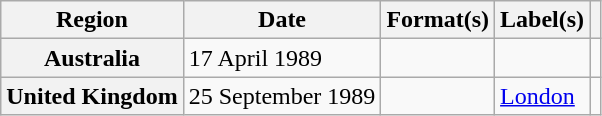<table class="wikitable plainrowheaders">
<tr>
<th scope="col">Region</th>
<th scope="col">Date</th>
<th scope="col">Format(s)</th>
<th scope="col">Label(s)</th>
<th scope="col"></th>
</tr>
<tr>
<th scope="row">Australia</th>
<td>17 April 1989</td>
<td></td>
<td></td>
<td></td>
</tr>
<tr>
<th scope="row">United Kingdom</th>
<td>25 September 1989</td>
<td></td>
<td><a href='#'>London</a></td>
<td></td>
</tr>
</table>
